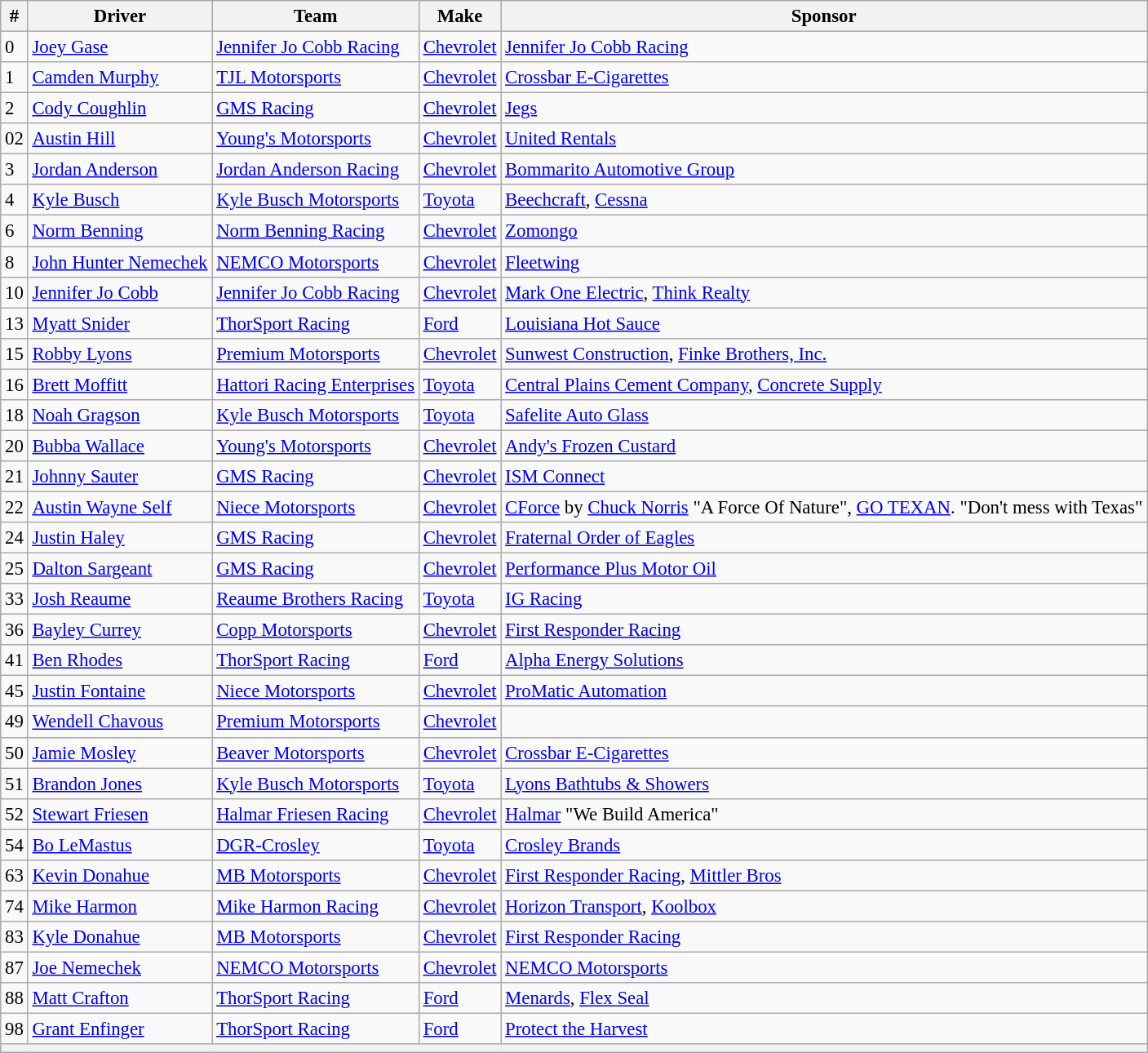<table class="wikitable" style="font-size:95%">
<tr>
<th>#</th>
<th>Driver</th>
<th>Team</th>
<th>Make</th>
<th>Sponsor</th>
</tr>
<tr>
<td>0</td>
<td><a href='#'>Joey Gase</a></td>
<td><a href='#'>Jennifer Jo Cobb Racing</a></td>
<td><a href='#'>Chevrolet</a></td>
<td><a href='#'>Jennifer Jo Cobb Racing</a></td>
</tr>
<tr>
<td>1</td>
<td><a href='#'>Camden Murphy</a></td>
<td><a href='#'>TJL Motorsports</a></td>
<td><a href='#'>Chevrolet</a></td>
<td><a href='#'>Crossbar E-Cigarettes</a></td>
</tr>
<tr>
<td>2</td>
<td><a href='#'>Cody Coughlin</a></td>
<td><a href='#'>GMS Racing</a></td>
<td><a href='#'>Chevrolet</a></td>
<td><a href='#'>Jegs</a></td>
</tr>
<tr>
<td>02</td>
<td><a href='#'>Austin Hill</a></td>
<td><a href='#'>Young's Motorsports</a></td>
<td><a href='#'>Chevrolet</a></td>
<td><a href='#'>United Rentals</a></td>
</tr>
<tr>
<td>3</td>
<td><a href='#'>Jordan Anderson</a></td>
<td><a href='#'>Jordan Anderson Racing</a></td>
<td><a href='#'>Chevrolet</a></td>
<td><a href='#'>Bommarito Automotive Group</a></td>
</tr>
<tr>
<td>4</td>
<td><a href='#'>Kyle Busch</a></td>
<td><a href='#'>Kyle Busch Motorsports</a></td>
<td><a href='#'>Toyota</a></td>
<td><a href='#'>Beechcraft</a>, <a href='#'>Cessna</a></td>
</tr>
<tr>
<td>6</td>
<td><a href='#'>Norm Benning</a></td>
<td><a href='#'>Norm Benning Racing</a></td>
<td><a href='#'>Chevrolet</a></td>
<td><a href='#'>Zomongo</a></td>
</tr>
<tr>
<td>8</td>
<td><a href='#'>John Hunter Nemechek</a></td>
<td><a href='#'>NEMCO Motorsports</a></td>
<td><a href='#'>Chevrolet</a></td>
<td><a href='#'>Fleetwing</a></td>
</tr>
<tr>
<td>10</td>
<td><a href='#'>Jennifer Jo Cobb</a></td>
<td><a href='#'>Jennifer Jo Cobb Racing</a></td>
<td><a href='#'>Chevrolet</a></td>
<td><a href='#'>Mark One Electric</a>, <a href='#'>Think Realty</a></td>
</tr>
<tr>
<td>13</td>
<td><a href='#'>Myatt Snider</a></td>
<td><a href='#'>ThorSport Racing</a></td>
<td><a href='#'>Ford</a></td>
<td><a href='#'>Louisiana Hot Sauce</a></td>
</tr>
<tr>
<td>15</td>
<td><a href='#'>Robby Lyons</a></td>
<td><a href='#'>Premium Motorsports</a></td>
<td><a href='#'>Chevrolet</a></td>
<td><a href='#'>Sunwest Construction</a>, <a href='#'>Finke Brothers, Inc.</a></td>
</tr>
<tr>
<td>16</td>
<td><a href='#'>Brett Moffitt</a></td>
<td><a href='#'>Hattori Racing Enterprises</a></td>
<td><a href='#'>Toyota</a></td>
<td><a href='#'>Central Plains Cement Company</a>, <a href='#'>Concrete Supply</a></td>
</tr>
<tr>
<td>18</td>
<td><a href='#'>Noah Gragson</a></td>
<td><a href='#'>Kyle Busch Motorsports</a></td>
<td><a href='#'>Toyota</a></td>
<td><a href='#'>Safelite Auto Glass</a></td>
</tr>
<tr>
<td>20</td>
<td><a href='#'>Bubba Wallace</a></td>
<td><a href='#'>Young's Motorsports</a></td>
<td><a href='#'>Chevrolet</a></td>
<td><a href='#'>Andy's Frozen Custard</a></td>
</tr>
<tr>
<td>21</td>
<td><a href='#'>Johnny Sauter</a></td>
<td><a href='#'>GMS Racing</a></td>
<td><a href='#'>Chevrolet</a></td>
<td><a href='#'>ISM Connect</a></td>
</tr>
<tr>
<td>22</td>
<td><a href='#'>Austin Wayne Self</a></td>
<td><a href='#'>Niece Motorsports</a></td>
<td><a href='#'>Chevrolet</a></td>
<td><a href='#'>CForce</a> by <a href='#'>Chuck Norris</a> "A Force Of Nature",  <a href='#'>GO TEXAN</a>. "Don't mess with Texas"</td>
</tr>
<tr>
<td>24</td>
<td><a href='#'>Justin Haley</a></td>
<td><a href='#'>GMS Racing</a></td>
<td><a href='#'>Chevrolet</a></td>
<td><a href='#'>Fraternal Order of Eagles</a></td>
</tr>
<tr>
<td>25</td>
<td><a href='#'>Dalton Sargeant</a></td>
<td><a href='#'>GMS Racing</a></td>
<td><a href='#'>Chevrolet</a></td>
<td><a href='#'>Performance Plus Motor Oil</a></td>
</tr>
<tr>
<td>33</td>
<td><a href='#'>Josh Reaume</a></td>
<td><a href='#'>Reaume Brothers Racing</a></td>
<td><a href='#'>Toyota</a></td>
<td><a href='#'>IG Racing</a></td>
</tr>
<tr>
<td>36</td>
<td><a href='#'>Bayley Currey</a></td>
<td><a href='#'>Copp Motorsports</a></td>
<td><a href='#'>Chevrolet</a></td>
<td><a href='#'>First Responder Racing</a></td>
</tr>
<tr>
<td>41</td>
<td><a href='#'>Ben Rhodes</a></td>
<td><a href='#'>ThorSport Racing</a></td>
<td><a href='#'>Ford</a></td>
<td><a href='#'>Alpha Energy Solutions</a></td>
</tr>
<tr>
<td>45</td>
<td><a href='#'>Justin Fontaine</a></td>
<td><a href='#'>Niece Motorsports</a></td>
<td><a href='#'>Chevrolet</a></td>
<td><a href='#'>ProMatic Automation</a></td>
</tr>
<tr>
<td>49</td>
<td><a href='#'>Wendell Chavous</a></td>
<td><a href='#'>Premium Motorsports</a></td>
<td><a href='#'>Chevrolet</a></td>
<td></td>
</tr>
<tr>
<td>50</td>
<td><a href='#'>Jamie Mosley</a></td>
<td><a href='#'>Beaver Motorsports</a></td>
<td><a href='#'>Chevrolet</a></td>
<td><a href='#'>Crossbar E-Cigarettes</a></td>
</tr>
<tr>
<td>51</td>
<td><a href='#'>Brandon Jones</a></td>
<td><a href='#'>Kyle Busch Motorsports</a></td>
<td><a href='#'>Toyota</a></td>
<td><a href='#'>Lyons Bathtubs & Showers</a></td>
</tr>
<tr>
<td>52</td>
<td><a href='#'>Stewart Friesen</a></td>
<td><a href='#'>Halmar Friesen Racing</a></td>
<td><a href='#'>Chevrolet</a></td>
<td><a href='#'>Halmar</a> "We Build America"</td>
</tr>
<tr>
<td>54</td>
<td><a href='#'>Bo LeMastus</a></td>
<td><a href='#'>DGR-Crosley</a></td>
<td><a href='#'>Toyota</a></td>
<td><a href='#'>Crosley Brands</a></td>
</tr>
<tr>
<td>63</td>
<td><a href='#'>Kevin Donahue</a></td>
<td><a href='#'>MB Motorsports</a></td>
<td><a href='#'>Chevrolet</a></td>
<td><a href='#'>First Responder Racing</a>, <a href='#'>Mittler Bros</a></td>
</tr>
<tr>
<td>74</td>
<td><a href='#'>Mike Harmon</a></td>
<td><a href='#'>Mike Harmon Racing</a></td>
<td><a href='#'>Chevrolet</a></td>
<td><a href='#'>Horizon Transport</a>, <a href='#'>Koolbox</a></td>
</tr>
<tr>
<td>83</td>
<td><a href='#'>Kyle Donahue</a></td>
<td><a href='#'>MB Motorsports</a></td>
<td><a href='#'>Chevrolet</a></td>
<td><a href='#'>First Responder Racing</a></td>
</tr>
<tr>
<td>87</td>
<td><a href='#'>Joe Nemechek</a></td>
<td><a href='#'>NEMCO Motorsports</a></td>
<td><a href='#'>Chevrolet</a></td>
<td><a href='#'>NEMCO Motorsports</a></td>
</tr>
<tr>
<td>88</td>
<td><a href='#'>Matt Crafton</a></td>
<td><a href='#'>ThorSport Racing</a></td>
<td><a href='#'>Ford</a></td>
<td><a href='#'>Menards</a>, <a href='#'>Flex Seal</a></td>
</tr>
<tr>
<td>98</td>
<td><a href='#'>Grant Enfinger</a></td>
<td><a href='#'>ThorSport Racing</a></td>
<td><a href='#'>Ford</a></td>
<td><a href='#'>Protect the Harvest</a></td>
</tr>
<tr>
<th colspan="5"></th>
</tr>
</table>
